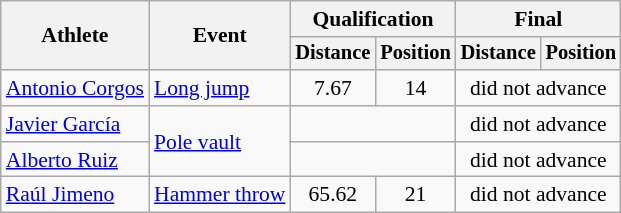<table class=wikitable style="font-size:90%">
<tr>
<th rowspan="2">Athlete</th>
<th rowspan="2">Event</th>
<th colspan="2">Qualification</th>
<th colspan="2">Final</th>
</tr>
<tr style="font-size:95%">
<th>Distance</th>
<th>Position</th>
<th>Distance</th>
<th>Position</th>
</tr>
<tr align=center>
<td align=left><a href='#'>Antonio Corgos</a></td>
<td align=left><a href='#'>Long jump</a></td>
<td>7.67</td>
<td>14</td>
<td colspan=2>did not advance</td>
</tr>
<tr align=center>
<td align=left><a href='#'>Javier García</a></td>
<td align=left rowspan=2><a href='#'>Pole vault</a></td>
<td colspan=2></td>
<td colspan=2>did not advance</td>
</tr>
<tr align=center>
<td align=left><a href='#'>Alberto Ruiz</a></td>
<td colspan=2></td>
<td colspan=2>did not advance</td>
</tr>
<tr align=center>
<td align=left><a href='#'>Raúl Jimeno</a></td>
<td align=left><a href='#'>Hammer throw</a></td>
<td>65.62</td>
<td>21</td>
<td colspan=2>did not advance</td>
</tr>
</table>
